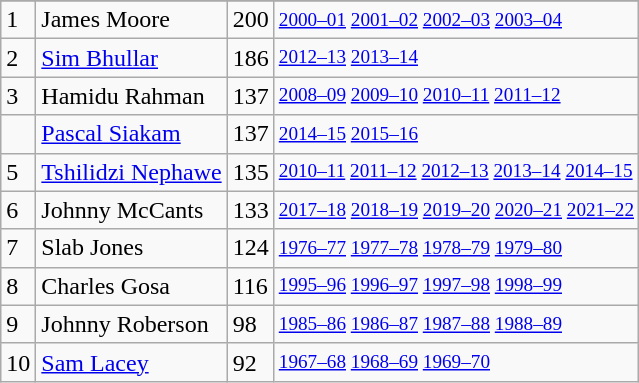<table class="wikitable">
<tr>
</tr>
<tr>
<td>1</td>
<td>James Moore</td>
<td>200</td>
<td style="font-size:80%;"><a href='#'>2000–01</a> <a href='#'>2001–02</a> <a href='#'>2002–03</a> <a href='#'>2003–04</a></td>
</tr>
<tr>
<td>2</td>
<td><a href='#'>Sim Bhullar</a></td>
<td>186</td>
<td style="font-size:80%;"><a href='#'>2012–13</a> <a href='#'>2013–14</a></td>
</tr>
<tr>
<td>3</td>
<td>Hamidu Rahman</td>
<td>137</td>
<td style="font-size:80%;"><a href='#'>2008–09</a> <a href='#'>2009–10</a> <a href='#'>2010–11</a> <a href='#'>2011–12</a></td>
</tr>
<tr>
<td></td>
<td><a href='#'>Pascal Siakam</a></td>
<td>137</td>
<td style="font-size:80%;"><a href='#'>2014–15</a> <a href='#'>2015–16</a></td>
</tr>
<tr>
<td>5</td>
<td><a href='#'>Tshilidzi Nephawe</a></td>
<td>135</td>
<td style="font-size:80%;"><a href='#'>2010–11</a> <a href='#'>2011–12</a> <a href='#'>2012–13</a> <a href='#'>2013–14</a> <a href='#'>2014–15</a></td>
</tr>
<tr>
<td>6</td>
<td>Johnny McCants</td>
<td>133</td>
<td style="font-size:80%;"><a href='#'>2017–18</a> <a href='#'>2018–19</a> <a href='#'>2019–20</a> <a href='#'>2020–21</a> <a href='#'>2021–22</a></td>
</tr>
<tr>
<td>7</td>
<td>Slab Jones</td>
<td>124</td>
<td style="font-size:80%;"><a href='#'>1976–77</a> <a href='#'>1977–78</a> <a href='#'>1978–79</a> <a href='#'>1979–80</a></td>
</tr>
<tr>
<td>8</td>
<td>Charles Gosa</td>
<td>116</td>
<td style="font-size:80%;"><a href='#'>1995–96</a> <a href='#'>1996–97</a> <a href='#'>1997–98</a> <a href='#'>1998–99</a></td>
</tr>
<tr>
<td>9</td>
<td>Johnny Roberson</td>
<td>98</td>
<td style="font-size:80%;"><a href='#'>1985–86</a> <a href='#'>1986–87</a> <a href='#'>1987–88</a> <a href='#'>1988–89</a></td>
</tr>
<tr>
<td>10</td>
<td><a href='#'>Sam Lacey</a></td>
<td>92</td>
<td style="font-size:80%;"><a href='#'>1967–68</a> <a href='#'>1968–69</a> <a href='#'>1969–70</a></td>
</tr>
</table>
